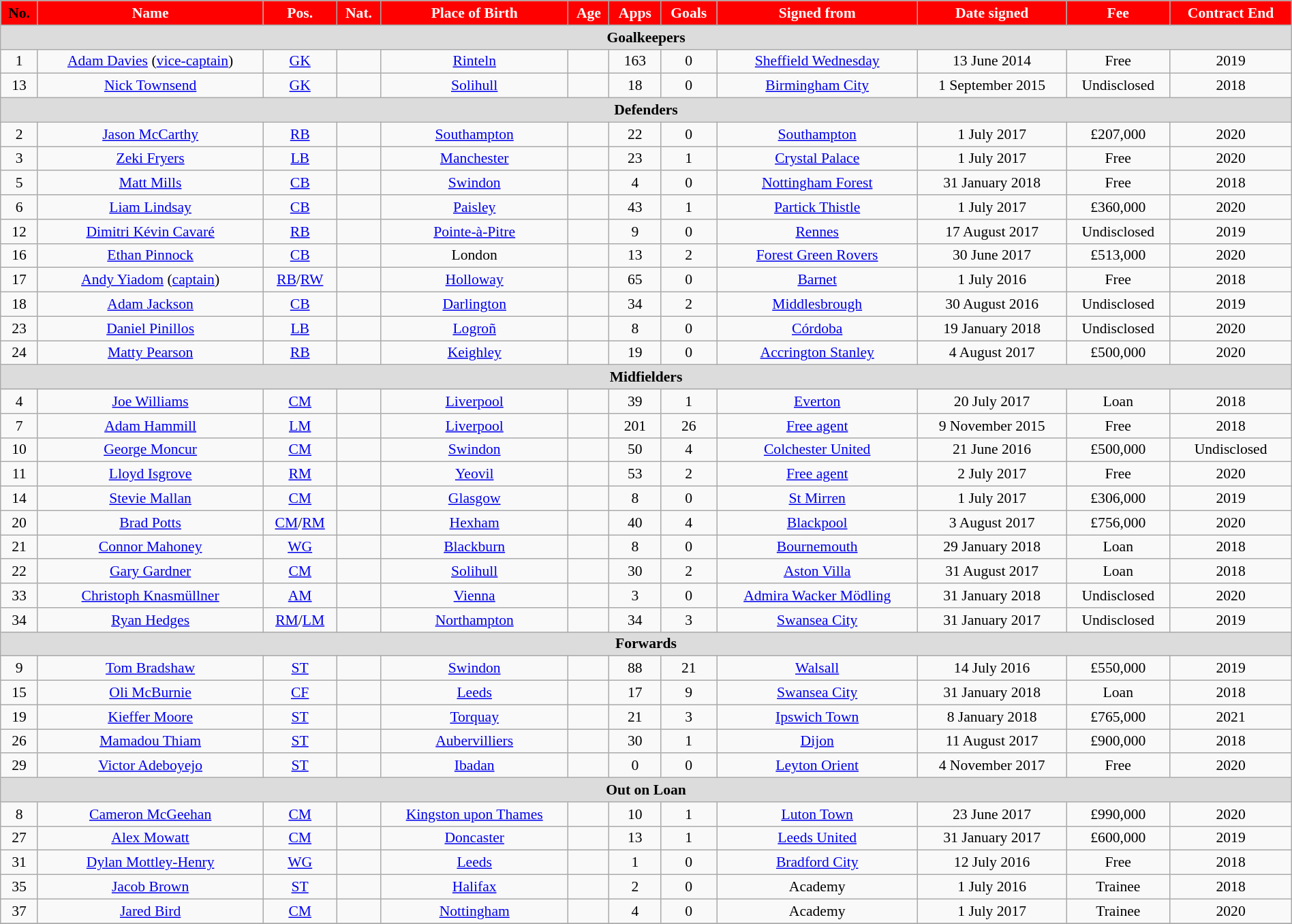<table class="wikitable" style="text-align:center; font-size:90%; width:100%;">
<tr>
<th style="background:#f00; color:brown text-align:center;">No.</th>
<th style="background:#f00; color:white; text-align:center;">Name</th>
<th style="background:#f00; color:white; text-align:center;">Pos.</th>
<th style="background:#f00; color:white; text-align:center;">Nat.</th>
<th style="background:#f00; color:white; text-align:center;">Place of Birth</th>
<th style="background:#f00; color:white; text-align:center;">Age</th>
<th style="background:#f00; color:white; text-align:center;">Apps</th>
<th style="background:#f00; color:white; text-align:center;">Goals</th>
<th style="background:#f00; color:white; text-align:center;">Signed from</th>
<th style="background:#f00; color:white; text-align:center;">Date signed</th>
<th style="background:#f00; color:white; text-align:center;">Fee</th>
<th style="background:#f00; color:white; text-align:center;">Contract End</th>
</tr>
<tr>
<th colspan="12" style="background:#dcdcdc; text-align:center;">Goalkeepers</th>
</tr>
<tr>
<td>1</td>
<td><a href='#'>Adam Davies</a> (<a href='#'>vice-captain</a>)</td>
<td><a href='#'>GK</a></td>
<td></td>
<td><a href='#'>Rinteln</a></td>
<td></td>
<td>163</td>
<td>0</td>
<td><a href='#'>Sheffield Wednesday</a></td>
<td>13 June 2014</td>
<td>Free</td>
<td>2019</td>
</tr>
<tr>
<td>13</td>
<td><a href='#'>Nick Townsend</a></td>
<td><a href='#'>GK</a></td>
<td></td>
<td><a href='#'>Solihull</a></td>
<td></td>
<td>18</td>
<td>0</td>
<td><a href='#'>Birmingham City</a></td>
<td>1 September 2015</td>
<td>Undisclosed</td>
<td>2018</td>
</tr>
<tr>
<th colspan="12" style="background:#dcdcdc; text-align:center;">Defenders</th>
</tr>
<tr>
<td>2</td>
<td><a href='#'>Jason McCarthy</a></td>
<td><a href='#'>RB</a></td>
<td></td>
<td><a href='#'>Southampton</a></td>
<td></td>
<td>22</td>
<td>0</td>
<td><a href='#'>Southampton</a></td>
<td>1 July 2017</td>
<td>£207,000</td>
<td>2020</td>
</tr>
<tr>
<td>3</td>
<td><a href='#'>Zeki Fryers</a></td>
<td><a href='#'>LB</a></td>
<td></td>
<td><a href='#'>Manchester</a></td>
<td></td>
<td>23</td>
<td>1</td>
<td><a href='#'>Crystal Palace</a></td>
<td>1 July 2017</td>
<td>Free</td>
<td>2020</td>
</tr>
<tr>
<td>5</td>
<td><a href='#'>Matt Mills</a></td>
<td><a href='#'>CB</a></td>
<td></td>
<td><a href='#'>Swindon</a></td>
<td></td>
<td>4</td>
<td>0</td>
<td><a href='#'>Nottingham Forest</a></td>
<td>31 January 2018</td>
<td>Free</td>
<td>2018</td>
</tr>
<tr>
<td>6</td>
<td><a href='#'>Liam Lindsay</a></td>
<td><a href='#'>CB</a></td>
<td></td>
<td><a href='#'>Paisley</a></td>
<td></td>
<td>43</td>
<td>1</td>
<td><a href='#'>Partick Thistle</a></td>
<td>1 July 2017</td>
<td>£360,000</td>
<td>2020</td>
</tr>
<tr>
<td>12</td>
<td><a href='#'>Dimitri Kévin Cavaré</a></td>
<td><a href='#'>RB</a></td>
<td></td>
<td><a href='#'>Pointe-à-Pitre</a></td>
<td></td>
<td>9</td>
<td>0</td>
<td><a href='#'>Rennes</a></td>
<td>17 August 2017</td>
<td>Undisclosed</td>
<td>2019</td>
</tr>
<tr>
<td>16</td>
<td><a href='#'>Ethan Pinnock</a></td>
<td><a href='#'>CB</a></td>
<td></td>
<td>London</td>
<td></td>
<td>13</td>
<td>2</td>
<td><a href='#'>Forest Green Rovers</a></td>
<td>30 June 2017</td>
<td>£513,000</td>
<td>2020</td>
</tr>
<tr>
<td>17</td>
<td><a href='#'>Andy Yiadom</a> (<a href='#'>captain</a>)</td>
<td><a href='#'>RB</a>/<a href='#'>RW</a></td>
<td></td>
<td><a href='#'>Holloway</a></td>
<td></td>
<td>65</td>
<td>0</td>
<td><a href='#'>Barnet</a></td>
<td>1 July 2016</td>
<td>Free</td>
<td>2018</td>
</tr>
<tr>
<td>18</td>
<td><a href='#'>Adam Jackson</a></td>
<td><a href='#'>CB</a></td>
<td></td>
<td><a href='#'>Darlington</a></td>
<td></td>
<td>34</td>
<td>2</td>
<td><a href='#'>Middlesbrough</a></td>
<td>30 August 2016</td>
<td>Undisclosed</td>
<td>2019</td>
</tr>
<tr>
<td>23</td>
<td><a href='#'>Daniel Pinillos</a></td>
<td><a href='#'>LB</a></td>
<td></td>
<td><a href='#'>Logroñ</a></td>
<td></td>
<td>8</td>
<td>0</td>
<td><a href='#'>Córdoba</a></td>
<td>19 January 2018</td>
<td>Undisclosed</td>
<td>2020</td>
</tr>
<tr>
<td>24</td>
<td><a href='#'>Matty Pearson</a></td>
<td><a href='#'>RB</a></td>
<td></td>
<td><a href='#'>Keighley</a></td>
<td></td>
<td>19</td>
<td>0</td>
<td><a href='#'>Accrington Stanley</a></td>
<td>4 August 2017</td>
<td>£500,000</td>
<td>2020</td>
</tr>
<tr>
<th colspan="12" style="background:#dcdcdc; text-align:center;">Midfielders</th>
</tr>
<tr>
<td>4</td>
<td><a href='#'>Joe Williams</a></td>
<td><a href='#'>CM</a></td>
<td></td>
<td><a href='#'>Liverpool</a></td>
<td></td>
<td>39</td>
<td>1</td>
<td><a href='#'>Everton</a></td>
<td>20 July 2017</td>
<td>Loan</td>
<td>2018</td>
</tr>
<tr>
<td>7</td>
<td><a href='#'>Adam Hammill</a></td>
<td><a href='#'>LM</a></td>
<td></td>
<td><a href='#'>Liverpool</a></td>
<td></td>
<td>201</td>
<td>26</td>
<td><a href='#'>Free agent</a></td>
<td>9 November 2015</td>
<td>Free</td>
<td>2018</td>
</tr>
<tr>
<td>10</td>
<td><a href='#'>George Moncur</a></td>
<td><a href='#'>CM</a></td>
<td></td>
<td><a href='#'>Swindon</a></td>
<td></td>
<td>50</td>
<td>4</td>
<td><a href='#'>Colchester United</a></td>
<td>21 June 2016</td>
<td>£500,000</td>
<td>Undisclosed</td>
</tr>
<tr>
<td>11</td>
<td><a href='#'>Lloyd Isgrove</a></td>
<td><a href='#'>RM</a></td>
<td></td>
<td><a href='#'>Yeovil</a></td>
<td></td>
<td>53</td>
<td>2</td>
<td><a href='#'>Free agent</a></td>
<td>2 July 2017</td>
<td>Free</td>
<td>2020</td>
</tr>
<tr>
<td>14</td>
<td><a href='#'>Stevie Mallan</a></td>
<td><a href='#'>CM</a></td>
<td></td>
<td><a href='#'>Glasgow</a></td>
<td></td>
<td>8</td>
<td>0</td>
<td><a href='#'>St Mirren</a></td>
<td>1 July 2017</td>
<td>£306,000</td>
<td>2019</td>
</tr>
<tr>
<td>20</td>
<td><a href='#'>Brad Potts</a></td>
<td><a href='#'>CM</a>/<a href='#'>RM</a></td>
<td></td>
<td><a href='#'>Hexham</a></td>
<td></td>
<td>40</td>
<td>4</td>
<td><a href='#'>Blackpool</a></td>
<td>3 August 2017</td>
<td>£756,000</td>
<td>2020</td>
</tr>
<tr>
<td>21</td>
<td><a href='#'>Connor Mahoney</a></td>
<td><a href='#'>WG</a></td>
<td></td>
<td><a href='#'>Blackburn</a></td>
<td></td>
<td>8</td>
<td>0</td>
<td><a href='#'>Bournemouth</a></td>
<td>29 January 2018</td>
<td>Loan</td>
<td>2018</td>
</tr>
<tr>
<td>22</td>
<td><a href='#'>Gary Gardner</a></td>
<td><a href='#'>CM</a></td>
<td></td>
<td><a href='#'>Solihull</a></td>
<td></td>
<td>30</td>
<td>2</td>
<td><a href='#'>Aston Villa</a></td>
<td>31 August 2017</td>
<td>Loan</td>
<td>2018</td>
</tr>
<tr>
<td>33</td>
<td><a href='#'>Christoph Knasmüllner</a></td>
<td><a href='#'>AM</a></td>
<td></td>
<td><a href='#'>Vienna</a></td>
<td></td>
<td>3</td>
<td>0</td>
<td><a href='#'>Admira Wacker Mödling</a></td>
<td>31 January 2018</td>
<td>Undisclosed</td>
<td>2020</td>
</tr>
<tr>
<td>34</td>
<td><a href='#'>Ryan Hedges</a></td>
<td><a href='#'>RM</a>/<a href='#'>LM</a></td>
<td></td>
<td><a href='#'>Northampton</a></td>
<td></td>
<td>34</td>
<td>3</td>
<td><a href='#'>Swansea City</a></td>
<td>31 January 2017</td>
<td>Undisclosed</td>
<td>2019</td>
</tr>
<tr>
<th colspan="12" style="background:#dcdcdc; text-align:center;">Forwards</th>
</tr>
<tr>
<td>9</td>
<td><a href='#'>Tom Bradshaw</a></td>
<td><a href='#'>ST</a></td>
<td></td>
<td><a href='#'>Swindon</a></td>
<td></td>
<td>88</td>
<td>21</td>
<td><a href='#'>Walsall</a></td>
<td>14 July 2016</td>
<td>£550,000</td>
<td>2019</td>
</tr>
<tr>
<td>15</td>
<td><a href='#'>Oli McBurnie</a></td>
<td><a href='#'>CF</a></td>
<td></td>
<td><a href='#'>Leeds</a></td>
<td></td>
<td>17</td>
<td>9</td>
<td><a href='#'>Swansea City</a></td>
<td>31 January 2018</td>
<td>Loan</td>
<td>2018</td>
</tr>
<tr>
<td>19</td>
<td><a href='#'>Kieffer Moore</a></td>
<td><a href='#'>ST</a></td>
<td></td>
<td><a href='#'>Torquay</a></td>
<td></td>
<td>21</td>
<td>3</td>
<td><a href='#'>Ipswich Town</a></td>
<td>8 January 2018</td>
<td>£765,000</td>
<td>2021</td>
</tr>
<tr>
<td>26</td>
<td><a href='#'>Mamadou Thiam</a></td>
<td><a href='#'>ST</a></td>
<td></td>
<td><a href='#'>Aubervilliers</a></td>
<td></td>
<td>30</td>
<td>1</td>
<td><a href='#'>Dijon</a></td>
<td>11 August 2017</td>
<td>£900,000</td>
<td>2018</td>
</tr>
<tr>
<td>29</td>
<td><a href='#'>Victor Adeboyejo</a></td>
<td><a href='#'>ST</a></td>
<td></td>
<td><a href='#'>Ibadan</a></td>
<td></td>
<td>0</td>
<td>0</td>
<td><a href='#'>Leyton Orient</a></td>
<td>4 November 2017</td>
<td>Free</td>
<td>2020</td>
</tr>
<tr>
<th colspan="12" style="background:#dcdcdc; text-align:center;">Out on Loan</th>
</tr>
<tr>
<td>8</td>
<td><a href='#'>Cameron McGeehan</a></td>
<td><a href='#'>CM</a></td>
<td></td>
<td><a href='#'>Kingston upon Thames</a></td>
<td></td>
<td>10</td>
<td>1</td>
<td><a href='#'>Luton Town</a></td>
<td>23 June 2017</td>
<td>£990,000</td>
<td>2020</td>
</tr>
<tr>
<td>27</td>
<td><a href='#'>Alex Mowatt</a></td>
<td><a href='#'>CM</a></td>
<td></td>
<td><a href='#'>Doncaster</a></td>
<td></td>
<td>13</td>
<td>1</td>
<td><a href='#'>Leeds United</a></td>
<td>31 January 2017</td>
<td>£600,000</td>
<td>2019</td>
</tr>
<tr>
<td>31</td>
<td><a href='#'>Dylan Mottley-Henry</a></td>
<td><a href='#'>WG</a></td>
<td></td>
<td><a href='#'>Leeds</a></td>
<td></td>
<td>1</td>
<td>0</td>
<td><a href='#'>Bradford City</a></td>
<td>12 July 2016</td>
<td>Free</td>
<td>2018</td>
</tr>
<tr>
<td>35</td>
<td><a href='#'>Jacob Brown</a></td>
<td><a href='#'>ST</a></td>
<td></td>
<td><a href='#'>Halifax</a></td>
<td></td>
<td>2</td>
<td>0</td>
<td>Academy</td>
<td>1 July 2016</td>
<td>Trainee</td>
<td>2018</td>
</tr>
<tr>
<td>37</td>
<td><a href='#'>Jared Bird</a></td>
<td><a href='#'>CM</a></td>
<td></td>
<td><a href='#'>Nottingham</a></td>
<td></td>
<td>4</td>
<td>0</td>
<td>Academy</td>
<td>1 July 2017</td>
<td>Trainee</td>
<td>2020</td>
</tr>
<tr>
</tr>
</table>
